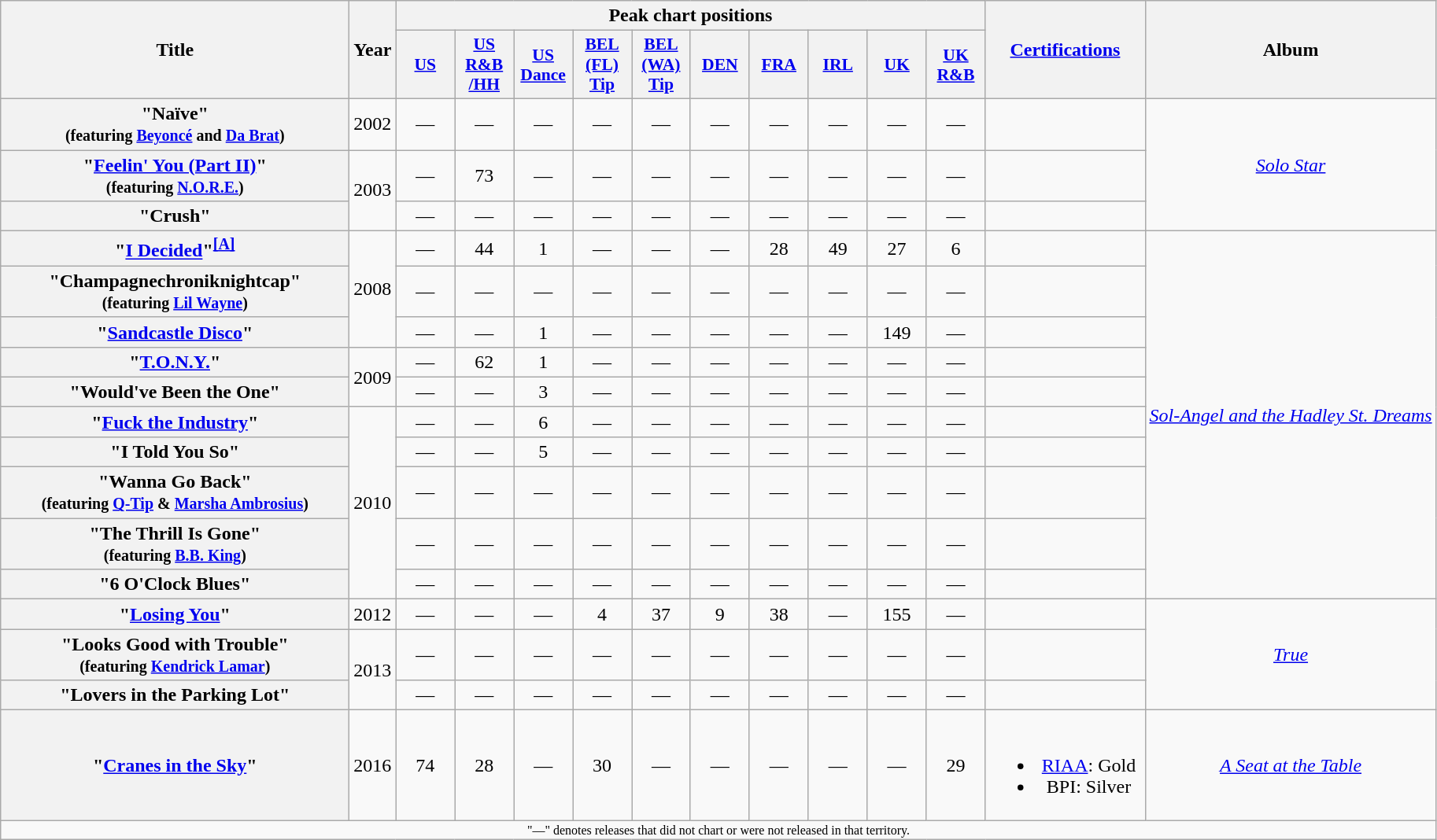<table class="wikitable plainrowheaders" style="text-align:center;">
<tr>
<th scope="col" rowspan="2" style="width:18em;">Title</th>
<th scope="col" rowspan="2">Year</th>
<th scope="col" colspan="10">Peak chart positions</th>
<th scope="col" rowspan="2" style="width:8em;"><a href='#'>Certifications</a></th>
<th scope="col" rowspan="2">Album</th>
</tr>
<tr>
<th scope="col" style="width:3em;font-size:90%;"><a href='#'>US</a><br></th>
<th scope="col" style="width:3em;font-size:90%;"><a href='#'>US<br>R&B<br>/HH</a><br></th>
<th scope="col" style="width:3em;font-size:90%;"><a href='#'>US<br> Dance</a><br></th>
<th scope="col" style="width:3em;font-size:90%;"><a href='#'>BEL<br>(FL)<br>Tip</a><br></th>
<th scope="col" style="width:3em;font-size:90%;"><a href='#'>BEL<br>(WA)<br>Tip</a><br></th>
<th scope="col" style="width:3em;font-size:90%;"><a href='#'>DEN</a><br></th>
<th scope="col" style="width:3em;font-size:90%;"><a href='#'>FRA</a><br></th>
<th scope="col" style="width:3em;font-size:90%;"><a href='#'>IRL</a><br></th>
<th scope="col" style="width:3em;font-size:90%;"><a href='#'>UK</a><br></th>
<th scope="col" style="width:3em;font-size:90%;"><a href='#'>UK R&B</a><br></th>
</tr>
<tr>
<th scope="row">"Naïve"<br><small>(featuring <a href='#'>Beyoncé</a> and <a href='#'>Da Brat</a>)</small></th>
<td>2002</td>
<td>—</td>
<td>—</td>
<td>—</td>
<td>—</td>
<td>—</td>
<td>—</td>
<td>—</td>
<td>—</td>
<td>—</td>
<td>—</td>
<td></td>
<td rowspan="3"><em><a href='#'>Solo Star</a></em></td>
</tr>
<tr>
<th scope="row">"<a href='#'>Feelin' You (Part II)</a>"<br><small>(featuring <a href='#'>N.O.R.E.</a>)</small></th>
<td rowspan="2">2003</td>
<td>—</td>
<td>73</td>
<td>—</td>
<td>—</td>
<td>—</td>
<td>—</td>
<td>—</td>
<td>—</td>
<td>—</td>
<td>—</td>
<td></td>
</tr>
<tr>
<th scope="row">"Crush"</th>
<td>—</td>
<td>—</td>
<td>—</td>
<td>—</td>
<td>—</td>
<td>—</td>
<td>—</td>
<td>—</td>
<td>—</td>
<td>—</td>
<td></td>
</tr>
<tr>
<th scope="row">"<a href='#'>I Decided</a>"<sup><a href='#'><strong>[A]</strong></a></sup></th>
<td rowspan="3">2008</td>
<td>—</td>
<td>44</td>
<td>1</td>
<td>—</td>
<td>—</td>
<td>—</td>
<td>28</td>
<td>49</td>
<td>27</td>
<td>6</td>
<td></td>
<td rowspan="10"><em><a href='#'>Sol-Angel and the Hadley St. Dreams</a></em></td>
</tr>
<tr>
<th scope="row">"Champagnechroniknightcap"<br><small>(featuring <a href='#'>Lil Wayne</a>)</small></th>
<td>—</td>
<td>—</td>
<td>—</td>
<td>—</td>
<td>—</td>
<td>—</td>
<td>—</td>
<td>—</td>
<td>—</td>
<td>—</td>
<td></td>
</tr>
<tr>
<th scope="row">"<a href='#'>Sandcastle Disco</a>"</th>
<td>—</td>
<td>—</td>
<td>1</td>
<td>—</td>
<td>—</td>
<td>—</td>
<td>—</td>
<td>—</td>
<td>149</td>
<td>—</td>
<td></td>
</tr>
<tr>
<th scope="row">"<a href='#'>T.O.N.Y.</a>"</th>
<td rowspan="2">2009</td>
<td>—</td>
<td>62</td>
<td>1</td>
<td>—</td>
<td>—</td>
<td>—</td>
<td>—</td>
<td>—</td>
<td>—</td>
<td>—</td>
<td></td>
</tr>
<tr>
<th scope="row">"Would've Been the One"</th>
<td>—</td>
<td>—</td>
<td>3</td>
<td>—</td>
<td>—</td>
<td>—</td>
<td>—</td>
<td>—</td>
<td>—</td>
<td>—</td>
<td></td>
</tr>
<tr>
<th scope="row">"<a href='#'>Fuck the Industry</a>"</th>
<td rowspan="5">2010</td>
<td>—</td>
<td>—</td>
<td>6</td>
<td>—</td>
<td>—</td>
<td>—</td>
<td>—</td>
<td>—</td>
<td>—</td>
<td>—</td>
<td></td>
</tr>
<tr>
<th scope="row">"I Told You So"</th>
<td>—</td>
<td>—</td>
<td>5</td>
<td>—</td>
<td>—</td>
<td>—</td>
<td>—</td>
<td>—</td>
<td>—</td>
<td>—</td>
<td></td>
</tr>
<tr>
<th scope="row">"Wanna Go Back"<br><small>(featuring <a href='#'>Q-Tip</a> & <a href='#'>Marsha Ambrosius</a>)</small></th>
<td>—</td>
<td>—</td>
<td>—</td>
<td>—</td>
<td>—</td>
<td>—</td>
<td>—</td>
<td>—</td>
<td>—</td>
<td>—</td>
<td></td>
</tr>
<tr>
<th scope="row">"The Thrill Is Gone"<br><small>(featuring <a href='#'>B.B. King</a>)</small></th>
<td>—</td>
<td>—</td>
<td>—</td>
<td>—</td>
<td>—</td>
<td>—</td>
<td>—</td>
<td>—</td>
<td>—</td>
<td>—</td>
<td></td>
</tr>
<tr>
<th scope="row">"6 O'Clock Blues"</th>
<td>—</td>
<td>—</td>
<td>—</td>
<td>—</td>
<td>—</td>
<td>—</td>
<td>—</td>
<td>—</td>
<td>—</td>
<td>—</td>
<td></td>
</tr>
<tr>
<th scope="row">"<a href='#'>Losing You</a>"</th>
<td>2012</td>
<td>—</td>
<td>—</td>
<td>—</td>
<td>4</td>
<td>37</td>
<td>9</td>
<td>38</td>
<td>—</td>
<td>155</td>
<td>—</td>
<td></td>
<td rowspan="3"><em><a href='#'>True</a></em></td>
</tr>
<tr>
<th scope="row">"Looks Good with Trouble"<br><small>(featuring <a href='#'>Kendrick Lamar</a>)</small></th>
<td rowspan="2">2013</td>
<td>—</td>
<td>—</td>
<td>—</td>
<td>—</td>
<td>—</td>
<td>—</td>
<td>—</td>
<td>—</td>
<td>—</td>
<td>—</td>
<td></td>
</tr>
<tr>
<th scope="row">"Lovers in the Parking Lot"</th>
<td>—</td>
<td>—</td>
<td>—</td>
<td>—</td>
<td>—</td>
<td>—</td>
<td>—</td>
<td>—</td>
<td>—</td>
<td>—</td>
<td></td>
</tr>
<tr>
<th scope="row">"<a href='#'>Cranes in the Sky</a>"</th>
<td>2016</td>
<td>74</td>
<td>28</td>
<td>—</td>
<td>30</td>
<td>—</td>
<td>—</td>
<td>—</td>
<td>—</td>
<td>—</td>
<td>29</td>
<td><br><ul><li><a href='#'>RIAA</a>: Gold</li><li>BPI: Silver</li></ul></td>
<td><em><a href='#'>A Seat at the Table</a></em></td>
</tr>
<tr>
<td colspan="14" style="text-align:center; font-size:8pt;">"—" denotes releases that did not chart or were not released in that territory.</td>
</tr>
</table>
